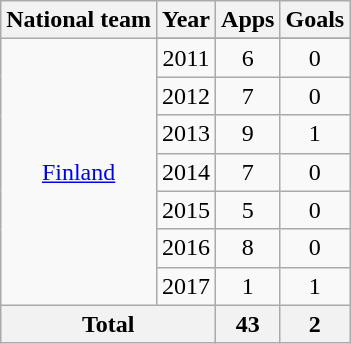<table class="wikitable" style="text-align:center">
<tr>
<th>National team</th>
<th>Year</th>
<th>Apps</th>
<th>Goals</th>
</tr>
<tr>
<td rowspan="8"><a href='#'>Finland</a></td>
</tr>
<tr>
<td>2011</td>
<td>6</td>
<td>0</td>
</tr>
<tr>
<td>2012</td>
<td>7</td>
<td>0</td>
</tr>
<tr>
<td>2013</td>
<td>9</td>
<td>1</td>
</tr>
<tr>
<td>2014</td>
<td>7</td>
<td>0</td>
</tr>
<tr>
<td>2015</td>
<td>5</td>
<td>0</td>
</tr>
<tr>
<td>2016</td>
<td>8</td>
<td>0</td>
</tr>
<tr>
<td>2017</td>
<td>1</td>
<td>1</td>
</tr>
<tr>
<th colspan="2">Total</th>
<th>43</th>
<th>2</th>
</tr>
</table>
